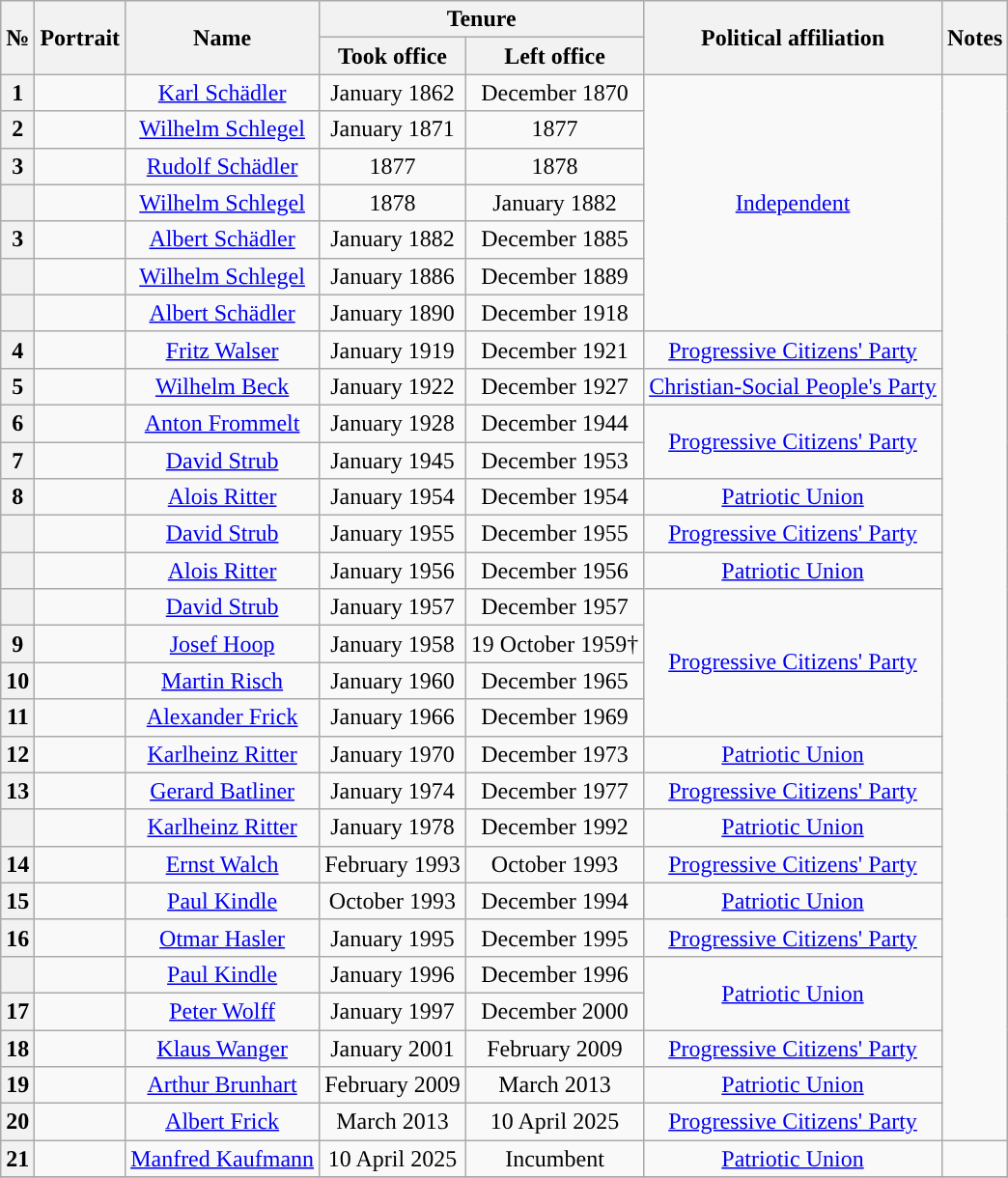<table class="wikitable" style="text-align:center">
<tr align=center bgcolor=#ebebeb>
<th rowspan=2>№</th>
<th rowspan=2>Portrait</th>
<th rowspan=2>Name</th>
<th colspan=2>Tenure</th>
<th rowspan=2>Political affiliation</th>
<th rowspan=2>Notes</th>
</tr>
<tr align=center bgcolor=#ebebeb>
<th>Took office</th>
<th>Left office</th>
</tr>
<tr>
<th style="background:">1</th>
<td></td>
<td><a href='#'>Karl Schädler</a><br></td>
<td>January 1862</td>
<td>December 1870</td>
<td rowspan="7"><a href='#'>Independent</a></td>
<td rowspan="29"></td>
</tr>
<tr>
<th style="background:">2</th>
<td></td>
<td><a href='#'>Wilhelm Schlegel</a><br></td>
<td>January 1871</td>
<td>1877</td>
</tr>
<tr>
<th style="background:">3</th>
<td></td>
<td><a href='#'>Rudolf Schädler</a><br></td>
<td>1877</td>
<td>1878</td>
</tr>
<tr>
<th style="background:"></th>
<td></td>
<td><a href='#'>Wilhelm Schlegel</a><br></td>
<td>1878</td>
<td>January 1882</td>
</tr>
<tr>
<th style="background:">3</th>
<td></td>
<td><a href='#'>Albert Schädler</a><br></td>
<td>January 1882</td>
<td>December 1885</td>
</tr>
<tr>
<th style="background:"></th>
<td></td>
<td><a href='#'>Wilhelm Schlegel</a><br></td>
<td>January 1886</td>
<td>December 1889</td>
</tr>
<tr>
<th style="background:"></th>
<td></td>
<td><a href='#'>Albert Schädler</a><br></td>
<td>January 1890</td>
<td>December 1918</td>
</tr>
<tr>
<th style="background:">4</th>
<td></td>
<td><a href='#'>Fritz Walser</a><br></td>
<td>January 1919</td>
<td>December 1921</td>
<td><a href='#'>Progressive Citizens' Party</a></td>
</tr>
<tr>
<th style="background:">5</th>
<td></td>
<td><a href='#'>Wilhelm Beck</a><br></td>
<td>January 1922</td>
<td>December 1927</td>
<td><a href='#'>Christian-Social People's Party</a></td>
</tr>
<tr>
<th style="background:">6</th>
<td></td>
<td><a href='#'>Anton Frommelt</a><br></td>
<td>January 1928</td>
<td>December 1944</td>
<td rowspan="2"><a href='#'>Progressive Citizens' Party</a></td>
</tr>
<tr>
<th style="background:">7</th>
<td></td>
<td><a href='#'>David Strub</a><br></td>
<td>January 1945</td>
<td>December 1953</td>
</tr>
<tr>
<th style="background:">8</th>
<td></td>
<td><a href='#'>Alois Ritter</a><br></td>
<td>January 1954</td>
<td>December 1954</td>
<td><a href='#'>Patriotic Union</a></td>
</tr>
<tr>
<th style="background:"></th>
<td></td>
<td><a href='#'>David Strub</a><br></td>
<td>January 1955</td>
<td>December 1955</td>
<td><a href='#'>Progressive Citizens' Party</a></td>
</tr>
<tr>
<th style="background:"></th>
<td></td>
<td><a href='#'>Alois Ritter</a><br></td>
<td>January 1956</td>
<td>December 1956</td>
<td><a href='#'>Patriotic Union</a></td>
</tr>
<tr>
<th style="background:"></th>
<td></td>
<td><a href='#'>David Strub</a><br></td>
<td>January 1957</td>
<td>December 1957</td>
<td rowspan="4"><a href='#'>Progressive Citizens' Party</a></td>
</tr>
<tr>
<th style="background:">9</th>
<td></td>
<td><a href='#'>Josef Hoop</a><br></td>
<td>January 1958</td>
<td>19 October 1959†</td>
</tr>
<tr>
<th style="background:">10</th>
<td></td>
<td><a href='#'>Martin Risch</a><br></td>
<td>January 1960</td>
<td>December 1965</td>
</tr>
<tr>
<th style="background:">11</th>
<td></td>
<td><a href='#'>Alexander Frick</a><br></td>
<td>January 1966</td>
<td>December 1969</td>
</tr>
<tr>
<th style="background:">12</th>
<td></td>
<td><a href='#'>Karlheinz Ritter</a><br></td>
<td>January 1970</td>
<td>December 1973</td>
<td><a href='#'>Patriotic Union</a></td>
</tr>
<tr>
<th style="background:">13</th>
<td></td>
<td><a href='#'>Gerard Batliner</a><br></td>
<td>January 1974</td>
<td>December 1977</td>
<td><a href='#'>Progressive Citizens' Party</a></td>
</tr>
<tr>
<th style="background:"></th>
<td></td>
<td><a href='#'>Karlheinz Ritter</a><br></td>
<td>January 1978</td>
<td>December 1992</td>
<td><a href='#'>Patriotic Union</a></td>
</tr>
<tr>
<th style="background:">14</th>
<td></td>
<td><a href='#'>Ernst Walch</a><br></td>
<td>February 1993</td>
<td>October 1993</td>
<td><a href='#'>Progressive Citizens' Party</a></td>
</tr>
<tr>
<th style="background:">15</th>
<td></td>
<td><a href='#'>Paul Kindle</a><br></td>
<td>October 1993</td>
<td>December 1994</td>
<td><a href='#'>Patriotic Union</a></td>
</tr>
<tr>
<th style="background:">16</th>
<td></td>
<td><a href='#'>Otmar Hasler</a><br></td>
<td>January 1995</td>
<td>December 1995</td>
<td><a href='#'>Progressive Citizens' Party</a></td>
</tr>
<tr>
<th style="background:"></th>
<td></td>
<td><a href='#'>Paul Kindle</a><br></td>
<td>January 1996</td>
<td>December 1996</td>
<td rowspan="2"><a href='#'>Patriotic Union</a></td>
</tr>
<tr>
<th style="background:">17</th>
<td></td>
<td><a href='#'>Peter Wolff</a><br></td>
<td>January 1997</td>
<td>December 2000</td>
</tr>
<tr>
<th style="background:">18</th>
<td></td>
<td><a href='#'>Klaus Wanger</a><br></td>
<td>January 2001</td>
<td>February 2009</td>
<td><a href='#'>Progressive Citizens' Party</a></td>
</tr>
<tr>
<th style="background:">19</th>
<td></td>
<td><a href='#'>Arthur Brunhart</a><br></td>
<td>February 2009</td>
<td>March 2013</td>
<td><a href='#'>Patriotic Union</a></td>
</tr>
<tr>
<th style="background:">20</th>
<td></td>
<td><a href='#'>Albert Frick</a><br></td>
<td>March 2013</td>
<td>10 April 2025</td>
<td><a href='#'>Progressive Citizens' Party</a></td>
</tr>
<tr>
<th style="background:">21</th>
<td></td>
<td><a href='#'>Manfred Kaufmann</a><br></td>
<td>10 April 2025</td>
<td>Incumbent</td>
<td><a href='#'>Patriotic Union</a></td>
<td></td>
</tr>
<tr>
</tr>
</table>
